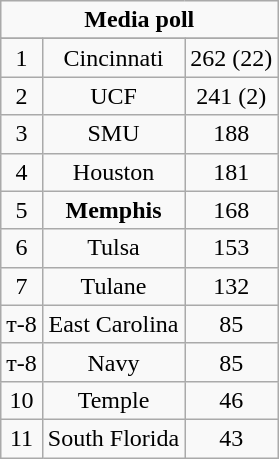<table class="wikitable">
<tr align="center">
<td align="center" Colspan="3"><strong>Media poll</strong></td>
</tr>
<tr align="center">
</tr>
<tr align="center">
<td>1</td>
<td>Cincinnati</td>
<td>262 (22)</td>
</tr>
<tr align="center">
<td>2</td>
<td>UCF</td>
<td>241 (2)</td>
</tr>
<tr align="center">
<td>3</td>
<td>SMU</td>
<td>188</td>
</tr>
<tr align="center">
<td>4</td>
<td>Houston</td>
<td>181</td>
</tr>
<tr align="center">
<td>5</td>
<td><strong>Memphis</strong></td>
<td>168</td>
</tr>
<tr align="center">
<td>6</td>
<td>Tulsa</td>
<td>153</td>
</tr>
<tr align="center">
<td>7</td>
<td>Tulane</td>
<td>132</td>
</tr>
<tr align="center">
<td>т-8</td>
<td>East Carolina</td>
<td>85</td>
</tr>
<tr align="center">
<td>т-8</td>
<td>Navy</td>
<td>85</td>
</tr>
<tr align="center">
<td>10</td>
<td>Temple</td>
<td>46</td>
</tr>
<tr align="center">
<td>11</td>
<td>South Florida</td>
<td>43</td>
</tr>
</table>
